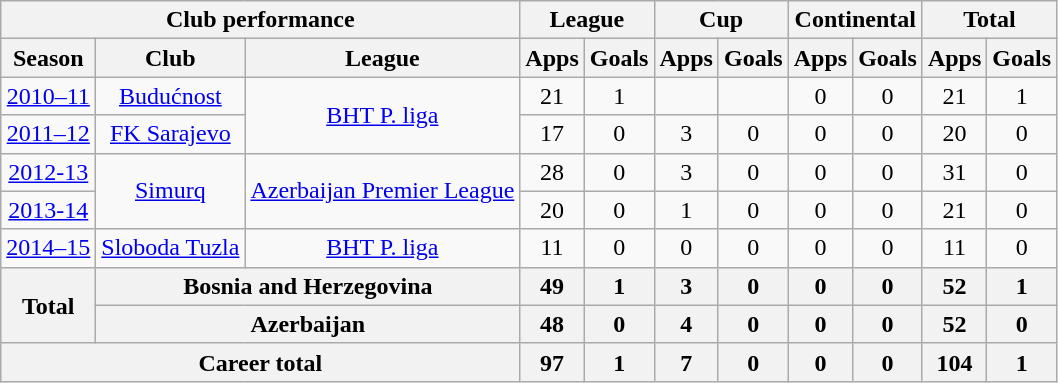<table class="wikitable" style="text-align:center">
<tr>
<th colspan=3>Club performance</th>
<th colspan=2>League</th>
<th colspan=2>Cup</th>
<th colspan=2>Continental</th>
<th colspan=2>Total</th>
</tr>
<tr>
<th>Season</th>
<th>Club</th>
<th>League</th>
<th>Apps</th>
<th>Goals</th>
<th>Apps</th>
<th>Goals</th>
<th>Apps</th>
<th>Goals</th>
<th>Apps</th>
<th>Goals</th>
</tr>
<tr>
<td><a href='#'>2010–11</a></td>
<td><a href='#'>Budućnost</a></td>
<td rowspan="2"><a href='#'>BHT P. liga</a></td>
<td>21</td>
<td>1</td>
<td></td>
<td></td>
<td>0</td>
<td>0</td>
<td>21</td>
<td>1</td>
</tr>
<tr>
<td><a href='#'>2011–12</a></td>
<td><a href='#'>FK Sarajevo</a></td>
<td>17</td>
<td>0</td>
<td>3</td>
<td>0</td>
<td>0</td>
<td>0</td>
<td>20</td>
<td>0</td>
</tr>
<tr>
<td><a href='#'>2012-13</a></td>
<td rowspan="2"><a href='#'>Simurq</a></td>
<td rowspan="2"><a href='#'>Azerbaijan Premier League</a></td>
<td>28</td>
<td>0</td>
<td>3</td>
<td>0</td>
<td>0</td>
<td>0</td>
<td>31</td>
<td>0</td>
</tr>
<tr>
<td><a href='#'>2013-14</a></td>
<td>20</td>
<td>0</td>
<td>1</td>
<td>0</td>
<td>0</td>
<td>0</td>
<td>21</td>
<td>0</td>
</tr>
<tr>
<td><a href='#'>2014–15</a></td>
<td><a href='#'>Sloboda Tuzla</a></td>
<td><a href='#'>BHT P. liga</a></td>
<td>11</td>
<td>0</td>
<td>0</td>
<td>0</td>
<td>0</td>
<td>0</td>
<td>11</td>
<td>0</td>
</tr>
<tr>
<th rowspan=2>Total</th>
<th colspan=2>Bosnia and Herzegovina</th>
<th>49</th>
<th>1</th>
<th>3</th>
<th>0</th>
<th>0</th>
<th>0</th>
<th>52</th>
<th>1</th>
</tr>
<tr>
<th colspan=2>Azerbaijan</th>
<th>48</th>
<th>0</th>
<th>4</th>
<th>0</th>
<th>0</th>
<th>0</th>
<th>52</th>
<th>0</th>
</tr>
<tr>
<th colspan=3>Career total</th>
<th>97</th>
<th>1</th>
<th>7</th>
<th>0</th>
<th>0</th>
<th>0</th>
<th>104</th>
<th>1</th>
</tr>
</table>
